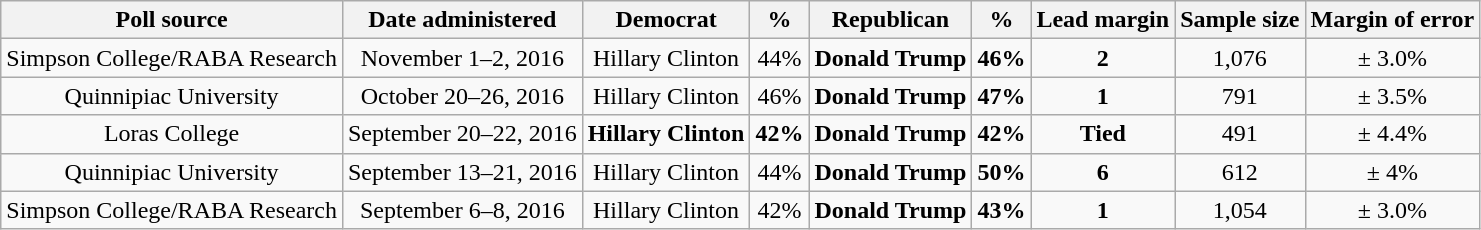<table class="wikitable" style="text-align:center;">
<tr style="vertical-align:bottom;">
<th>Poll source</th>
<th>Date administered</th>
<th>Democrat</th>
<th>%</th>
<th>Republican</th>
<th>%</th>
<th>Lead margin</th>
<th>Sample size</th>
<th>Margin of error</th>
</tr>
<tr>
<td>Simpson College/RABA Research</td>
<td>November 1–2, 2016</td>
<td>Hillary Clinton</td>
<td>44%</td>
<td><strong>Donald Trump</strong></td>
<td><strong>46%</strong></td>
<td><strong>2</strong></td>
<td>1,076</td>
<td>± 3.0%</td>
</tr>
<tr>
<td>Quinnipiac University</td>
<td>October 20–26, 2016</td>
<td>Hillary Clinton</td>
<td>46%</td>
<td><strong>Donald Trump</strong></td>
<td><strong>47%</strong></td>
<td><strong>1</strong></td>
<td>791</td>
<td>± 3.5%</td>
</tr>
<tr>
<td>Loras College</td>
<td>September 20–22, 2016</td>
<td><strong>Hillary Clinton</strong></td>
<td><strong>42%</strong></td>
<td><strong>Donald Trump</strong></td>
<td><strong>42%</strong></td>
<td align="center"><strong>Tied</strong></td>
<td>491</td>
<td>± 4.4%</td>
</tr>
<tr>
<td>Quinnipiac University</td>
<td>September 13–21, 2016</td>
<td>Hillary Clinton</td>
<td>44%</td>
<td><strong>Donald Trump</strong></td>
<td><strong>50%</strong></td>
<td><strong>6</strong></td>
<td>612</td>
<td>± 4%</td>
</tr>
<tr>
<td>Simpson College/RABA Research</td>
<td>September 6–8, 2016</td>
<td>Hillary Clinton</td>
<td>42%</td>
<td><strong>Donald Trump</strong></td>
<td><strong>43%</strong></td>
<td><strong>1</strong></td>
<td>1,054</td>
<td>± 3.0%</td>
</tr>
</table>
